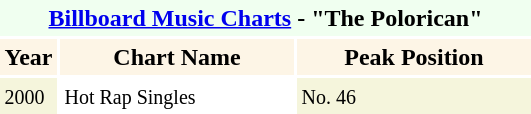<table cellpadding="3" align="all">
<tr>
<td align="center" bgcolor="honeydew" colspan="3"><strong><a href='#'>Billboard Music Charts</a> - "The Polorican"</strong></td>
</tr>
<tr>
<th align="center" bgcolor="oldlace"><strong>Year</strong></th>
<th align="center" width="150" bgcolor="oldlace"><strong>Chart Name</strong></th>
<th align="center" width="150" bgcolor="oldlace"><strong>Peak Position</strong></th>
</tr>
<tr>
<td bgcolor="beige"><small>2000</small></td>
<td><small>Hot Rap Singles</small></td>
<td bgcolor="beige"><small>No. 46</small></td>
</tr>
<tr>
</tr>
</table>
